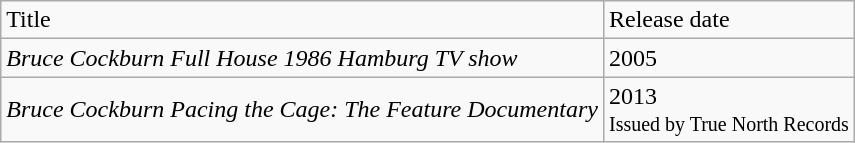<table class="wikitable plainrowheaders" style="text-align:left;">
<tr>
<td>Title</td>
<td>Release date</td>
</tr>
<tr>
<td><em>Bruce Cockburn Full House 1986 Hamburg TV show</em></td>
<td>2005</td>
</tr>
<tr>
<td><em>Bruce Cockburn Pacing the Cage: The Feature Documentary</em></td>
<td>2013<br><small>Issued by True North Records</small></td>
</tr>
</table>
